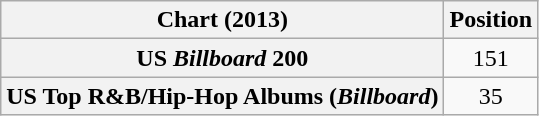<table class="wikitable sortable plainrowheaders" style="text-align:center">
<tr>
<th scope="col">Chart (2013)</th>
<th scope="col">Position</th>
</tr>
<tr>
<th scope="row">US <em>Billboard</em> 200</th>
<td>151</td>
</tr>
<tr>
<th scope="row">US Top R&B/Hip-Hop Albums (<em>Billboard</em>)</th>
<td>35</td>
</tr>
</table>
